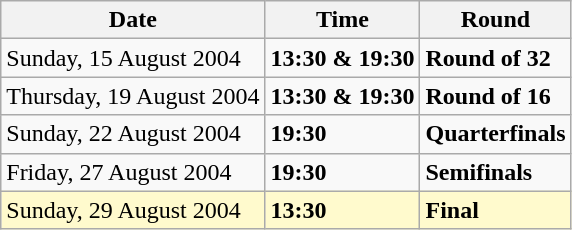<table class="wikitable">
<tr>
<th>Date</th>
<th>Time</th>
<th>Round</th>
</tr>
<tr>
<td>Sunday, 15 August 2004</td>
<td><strong>13:30 & 19:30</strong></td>
<td><strong>Round of 32</strong></td>
</tr>
<tr>
<td>Thursday, 19 August 2004</td>
<td><strong>13:30 & 19:30</strong></td>
<td><strong>Round of 16</strong></td>
</tr>
<tr>
<td>Sunday, 22 August 2004</td>
<td><strong>19:30</strong></td>
<td><strong>Quarterfinals</strong></td>
</tr>
<tr>
<td>Friday, 27 August 2004</td>
<td><strong>19:30</strong></td>
<td><strong>Semifinals</strong></td>
</tr>
<tr>
<td style=background:lemonchiffon>Sunday, 29 August 2004</td>
<td style=background:lemonchiffon><strong>13:30</strong></td>
<td style=background:lemonchiffon><strong>Final</strong></td>
</tr>
</table>
